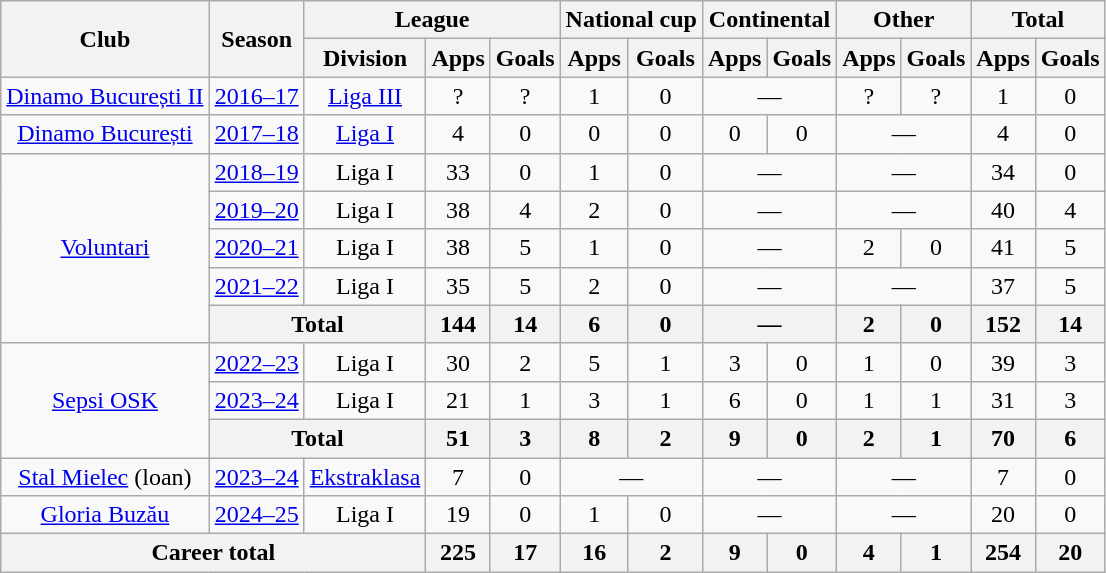<table class="wikitable" style="text-align:center">
<tr>
<th rowspan="2">Club</th>
<th rowspan="2">Season</th>
<th colspan="3">League</th>
<th colspan="2">National cup</th>
<th colspan="2">Continental</th>
<th colspan="2">Other</th>
<th colspan="2">Total</th>
</tr>
<tr>
<th>Division</th>
<th>Apps</th>
<th>Goals</th>
<th>Apps</th>
<th>Goals</th>
<th>Apps</th>
<th>Goals</th>
<th>Apps</th>
<th>Goals</th>
<th>Apps</th>
<th>Goals</th>
</tr>
<tr>
<td><a href='#'>Dinamo București II</a></td>
<td><a href='#'>2016–17</a></td>
<td><a href='#'>Liga III</a></td>
<td>?</td>
<td>?</td>
<td>1</td>
<td>0</td>
<td colspan="2">—</td>
<td>?</td>
<td>?</td>
<td>1</td>
<td>0</td>
</tr>
<tr>
<td><a href='#'>Dinamo București</a></td>
<td><a href='#'>2017–18</a></td>
<td><a href='#'>Liga I</a></td>
<td>4</td>
<td>0</td>
<td>0</td>
<td>0</td>
<td>0</td>
<td>0</td>
<td colspan="2">—</td>
<td>4</td>
<td>0</td>
</tr>
<tr>
<td rowspan="5"><a href='#'>Voluntari</a></td>
<td><a href='#'>2018–19</a></td>
<td>Liga I</td>
<td>33</td>
<td>0</td>
<td>1</td>
<td>0</td>
<td colspan="2">—</td>
<td colspan="2">—</td>
<td>34</td>
<td>0</td>
</tr>
<tr>
<td><a href='#'>2019–20</a></td>
<td>Liga I</td>
<td>38</td>
<td>4</td>
<td>2</td>
<td>0</td>
<td colspan="2">—</td>
<td colspan="2">—</td>
<td>40</td>
<td>4</td>
</tr>
<tr>
<td><a href='#'>2020–21</a></td>
<td>Liga I</td>
<td>38</td>
<td>5</td>
<td>1</td>
<td>0</td>
<td colspan="2">—</td>
<td>2</td>
<td>0</td>
<td>41</td>
<td>5</td>
</tr>
<tr>
<td><a href='#'>2021–22</a></td>
<td>Liga I</td>
<td>35</td>
<td>5</td>
<td>2</td>
<td>0</td>
<td colspan="2">—</td>
<td colspan="2">—</td>
<td>37</td>
<td>5</td>
</tr>
<tr>
<th colspan="2">Total</th>
<th>144</th>
<th>14</th>
<th>6</th>
<th>0</th>
<th colspan="2">—</th>
<th>2</th>
<th>0</th>
<th>152</th>
<th>14</th>
</tr>
<tr>
<td rowspan="3"><a href='#'>Sepsi OSK</a></td>
<td><a href='#'>2022–23</a></td>
<td>Liga I</td>
<td>30</td>
<td>2</td>
<td>5</td>
<td>1</td>
<td>3</td>
<td>0</td>
<td>1</td>
<td>0</td>
<td>39</td>
<td>3</td>
</tr>
<tr>
<td><a href='#'>2023–24</a></td>
<td>Liga I</td>
<td>21</td>
<td>1</td>
<td>3</td>
<td>1</td>
<td>6</td>
<td>0</td>
<td>1</td>
<td>1</td>
<td>31</td>
<td>3</td>
</tr>
<tr>
<th colspan="2">Total</th>
<th>51</th>
<th>3</th>
<th>8</th>
<th>2</th>
<th>9</th>
<th>0</th>
<th>2</th>
<th>1</th>
<th>70</th>
<th>6</th>
</tr>
<tr>
<td><a href='#'>Stal Mielec</a> (loan)</td>
<td><a href='#'>2023–24</a></td>
<td><a href='#'>Ekstraklasa</a></td>
<td>7</td>
<td>0</td>
<td colspan="2">—</td>
<td colspan="2">—</td>
<td colspan="2">—</td>
<td>7</td>
<td>0</td>
</tr>
<tr>
<td><a href='#'>Gloria Buzău</a></td>
<td><a href='#'>2024–25</a></td>
<td>Liga I</td>
<td>19</td>
<td>0</td>
<td>1</td>
<td>0</td>
<td colspan="2">—</td>
<td colspan="2">—</td>
<td>20</td>
<td>0</td>
</tr>
<tr>
<th colspan="3">Career total</th>
<th>225</th>
<th>17</th>
<th>16</th>
<th>2</th>
<th>9</th>
<th>0</th>
<th>4</th>
<th>1</th>
<th>254</th>
<th>20</th>
</tr>
</table>
